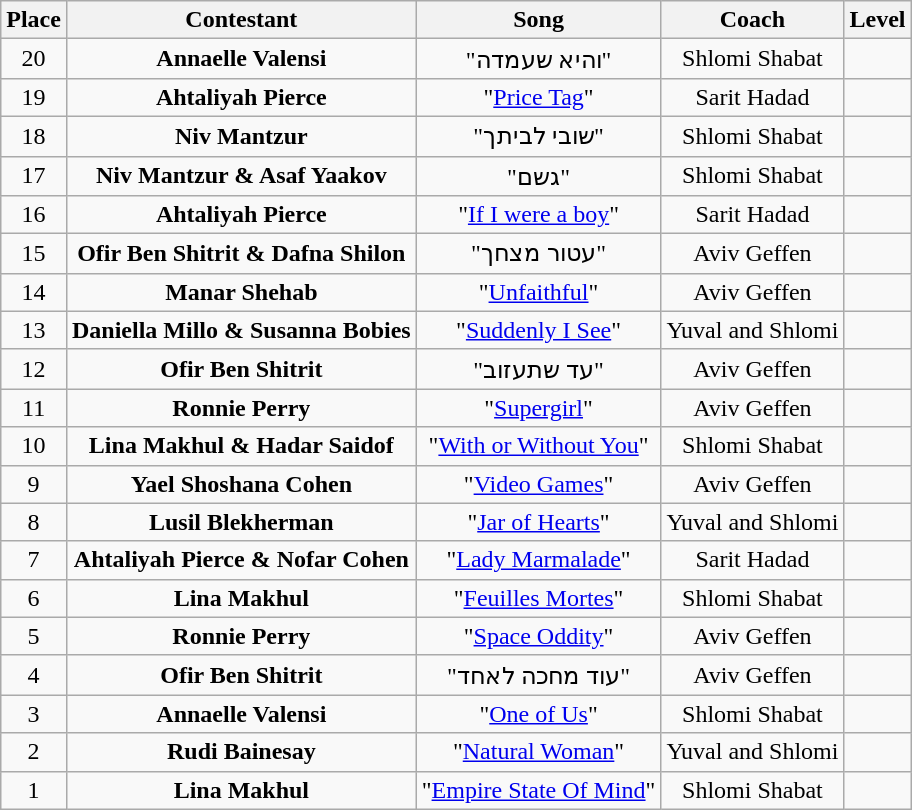<table class="wikitable sortable" style="text-align: center; width: auto;">
<tr>
<th>Place</th>
<th>Contestant</th>
<th>Song</th>
<th>Coach</th>
<th>Level</th>
</tr>
<tr>
<td>20</td>
<td><strong>Annaelle Valensi</strong></td>
<td>"והיא שעמדה"</td>
<td>Shlomi Shabat</td>
<td></td>
</tr>
<tr>
<td>19</td>
<td><strong>Ahtaliyah Pierce</strong></td>
<td>"<a href='#'>Price Tag</a>"</td>
<td>Sarit Hadad</td>
<td></td>
</tr>
<tr>
<td>18</td>
<td><strong>Niv Mantzur</strong></td>
<td>"שובי לביתך"</td>
<td>Shlomi Shabat</td>
<td></td>
</tr>
<tr>
<td>17</td>
<td><strong>Niv Mantzur & Asaf Yaakov</strong></td>
<td>"גשם"</td>
<td>Shlomi Shabat</td>
<td></td>
</tr>
<tr>
<td>16</td>
<td><strong>Ahtaliyah Pierce</strong></td>
<td>"<a href='#'>If I were a boy</a>"</td>
<td>Sarit Hadad</td>
<td></td>
</tr>
<tr>
<td>15</td>
<td><strong>Ofir Ben Shitrit & Dafna Shilon</strong></td>
<td>"עטור מצחך"</td>
<td>Aviv Geffen</td>
<td></td>
</tr>
<tr>
<td>14</td>
<td><strong>Manar Shehab</strong></td>
<td>"<a href='#'>Unfaithful</a>"</td>
<td>Aviv Geffen</td>
<td></td>
</tr>
<tr>
<td>13</td>
<td><strong>Daniella Millo & Susanna Bobies</strong></td>
<td>"<a href='#'>Suddenly I See</a>"</td>
<td>Yuval and Shlomi</td>
<td></td>
</tr>
<tr>
<td>12</td>
<td><strong>Ofir Ben Shitrit</strong></td>
<td>"עד שתעזוב"</td>
<td>Aviv Geffen</td>
<td></td>
</tr>
<tr>
<td>11</td>
<td><strong>Ronnie Perry</strong></td>
<td>"<a href='#'>Supergirl</a>"</td>
<td>Aviv Geffen</td>
<td></td>
</tr>
<tr>
<td>10</td>
<td><strong>Lina Makhul & Hadar Saidof</strong></td>
<td>"<a href='#'>With or Without You</a>"</td>
<td>Shlomi Shabat</td>
<td></td>
</tr>
<tr>
<td>9</td>
<td><strong>Yael Shoshana Cohen</strong></td>
<td>"<a href='#'>Video Games</a>"</td>
<td>Aviv Geffen</td>
<td></td>
</tr>
<tr>
<td>8</td>
<td><strong>Lusil Blekherman</strong></td>
<td>"<a href='#'>Jar of Hearts</a>"</td>
<td>Yuval and Shlomi</td>
<td></td>
</tr>
<tr>
<td>7</td>
<td><strong>Ahtaliyah Pierce & Nofar Cohen</strong></td>
<td>"<a href='#'>Lady Marmalade</a>"</td>
<td>Sarit Hadad</td>
<td></td>
</tr>
<tr>
<td>6</td>
<td><strong>Lina Makhul</strong></td>
<td>"<a href='#'>Feuilles Mortes</a>"</td>
<td>Shlomi Shabat</td>
<td></td>
</tr>
<tr>
<td>5</td>
<td><strong>Ronnie Perry</strong></td>
<td>"<a href='#'>Space Oddity</a>"</td>
<td>Aviv Geffen</td>
<td></td>
</tr>
<tr>
<td>4</td>
<td><strong>Ofir Ben Shitrit</strong></td>
<td>"עוד מחכה לאחד"</td>
<td>Aviv Geffen</td>
<td></td>
</tr>
<tr>
<td>3</td>
<td><strong>Annaelle Valensi</strong></td>
<td>"<a href='#'>One of Us</a>"</td>
<td>Shlomi Shabat</td>
<td></td>
</tr>
<tr>
<td>2</td>
<td><strong>Rudi Bainesay</strong></td>
<td>"<a href='#'>Natural Woman</a>"</td>
<td>Yuval and Shlomi</td>
<td></td>
</tr>
<tr>
<td>1</td>
<td><strong>Lina Makhul</strong></td>
<td>"<a href='#'>Empire State Of Mind</a>"</td>
<td>Shlomi Shabat</td>
<td></td>
</tr>
</table>
